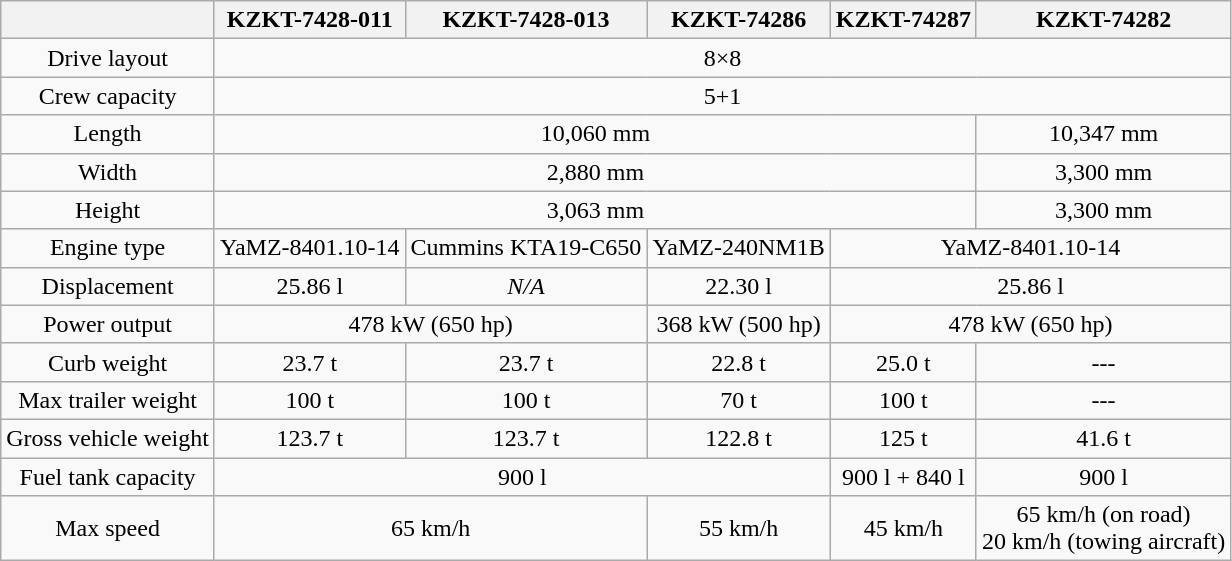<table class="wikitable" style="text-align:center">
<tr>
<th></th>
<th>KZKT-7428-011</th>
<th>KZKT-7428-013</th>
<th>KZKT-74286</th>
<th>KZKT-74287</th>
<th>KZKT-74282</th>
</tr>
<tr>
<td>Drive layout</td>
<td colspan="5">8×8</td>
</tr>
<tr>
<td>Crew capacity</td>
<td colspan="5">5+1</td>
</tr>
<tr>
<td>Length</td>
<td colspan="4">10,060 mm</td>
<td>10,347 mm</td>
</tr>
<tr>
<td>Width</td>
<td colspan="4">2,880 mm</td>
<td>3,300 mm</td>
</tr>
<tr>
<td>Height</td>
<td colspan="4">3,063 mm</td>
<td>3,300 mm</td>
</tr>
<tr>
<td>Engine type</td>
<td>YaMZ-8401.10-14</td>
<td>Cummins KTA19-C650</td>
<td>YaMZ-240NM1B</td>
<td colspan="2">YaMZ-8401.10-14</td>
</tr>
<tr>
<td>Displacement</td>
<td>25.86 l</td>
<td><em>N/A</em></td>
<td>22.30 l</td>
<td colspan="2">25.86 l</td>
</tr>
<tr>
<td>Power output</td>
<td colspan="2">478 kW (650 hp)</td>
<td>368 kW (500 hp)</td>
<td colspan="2">478 kW (650 hp)</td>
</tr>
<tr>
<td>Curb weight</td>
<td>23.7 t</td>
<td>23.7 t</td>
<td>22.8 t</td>
<td>25.0 t</td>
<td>---</td>
</tr>
<tr>
<td>Max trailer weight</td>
<td>100 t</td>
<td>100 t</td>
<td>70 t</td>
<td>100 t</td>
<td>---</td>
</tr>
<tr>
<td>Gross vehicle weight</td>
<td>123.7 t</td>
<td>123.7 t</td>
<td>122.8 t</td>
<td>125 t</td>
<td>41.6 t</td>
</tr>
<tr>
<td>Fuel tank capacity</td>
<td colspan="3">900 l</td>
<td>900 l + 840 l</td>
<td>900 l</td>
</tr>
<tr>
<td>Max speed</td>
<td colspan="2">65 km/h</td>
<td>55 km/h</td>
<td>45 km/h</td>
<td>65 km/h (on road)<br>20 km/h (towing aircraft)</td>
</tr>
</table>
